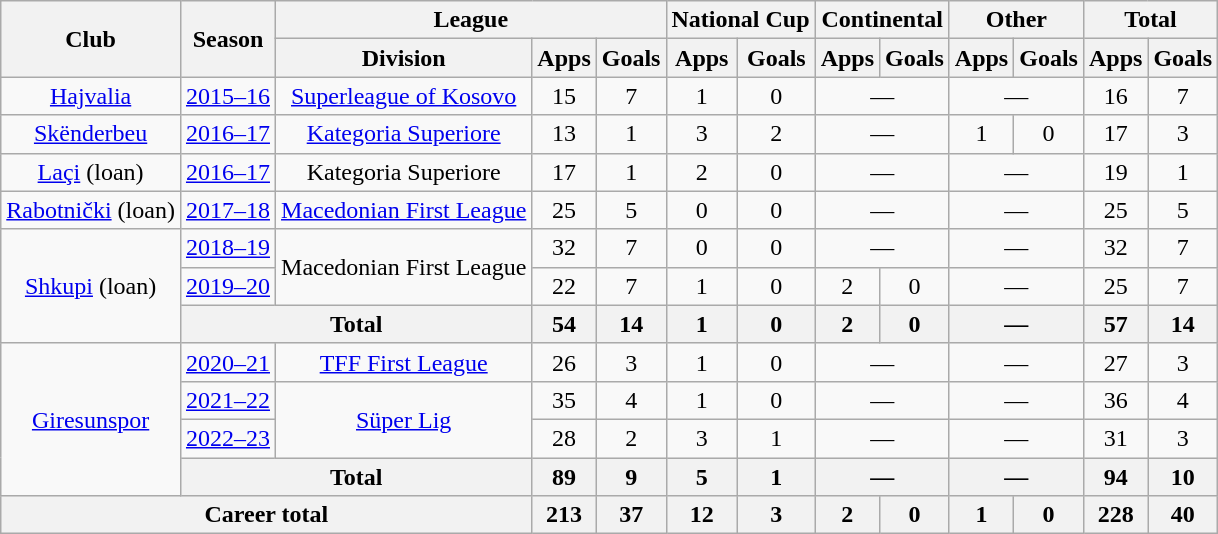<table class="wikitable" style="text-align:center">
<tr>
<th rowspan="2">Club</th>
<th rowspan="2">Season</th>
<th colspan="3">League</th>
<th colspan="2">National Cup</th>
<th colspan="2">Continental</th>
<th colspan="2">Other</th>
<th colspan="2">Total</th>
</tr>
<tr>
<th>Division</th>
<th>Apps</th>
<th>Goals</th>
<th>Apps</th>
<th>Goals</th>
<th>Apps</th>
<th>Goals</th>
<th>Apps</th>
<th>Goals</th>
<th>Apps</th>
<th>Goals</th>
</tr>
<tr>
<td><a href='#'>Hajvalia</a></td>
<td><a href='#'>2015–16</a></td>
<td><a href='#'>Superleague of Kosovo</a></td>
<td>15</td>
<td>7</td>
<td>1</td>
<td>0</td>
<td colspan="2">—</td>
<td colspan="2">—</td>
<td>16</td>
<td>7</td>
</tr>
<tr>
<td><a href='#'>Skënderbeu</a></td>
<td><a href='#'>2016–17</a></td>
<td><a href='#'>Kategoria Superiore</a></td>
<td>13</td>
<td>1</td>
<td>3</td>
<td>2</td>
<td colspan="2">—</td>
<td>1</td>
<td>0</td>
<td>17</td>
<td>3</td>
</tr>
<tr>
<td><a href='#'>Laçi</a> (loan)</td>
<td><a href='#'>2016–17</a></td>
<td>Kategoria Superiore</td>
<td>17</td>
<td>1</td>
<td>2</td>
<td>0</td>
<td colspan="2">—</td>
<td colspan="2">—</td>
<td>19</td>
<td>1</td>
</tr>
<tr>
<td><a href='#'>Rabotnički</a> (loan)</td>
<td><a href='#'>2017–18</a></td>
<td><a href='#'>Macedonian First League</a></td>
<td>25</td>
<td>5</td>
<td>0</td>
<td>0</td>
<td colspan="2">—</td>
<td colspan="2">—</td>
<td>25</td>
<td>5</td>
</tr>
<tr>
<td rowspan="3"><a href='#'>Shkupi</a> (loan)</td>
<td><a href='#'>2018–19</a></td>
<td rowspan="2">Macedonian First League</td>
<td>32</td>
<td>7</td>
<td>0</td>
<td>0</td>
<td colspan="2">—</td>
<td colspan="2">—</td>
<td>32</td>
<td>7</td>
</tr>
<tr>
<td><a href='#'>2019–20</a></td>
<td>22</td>
<td>7</td>
<td>1</td>
<td>0</td>
<td>2</td>
<td>0</td>
<td colspan="2">—</td>
<td>25</td>
<td>7</td>
</tr>
<tr>
<th colspan="2">Total</th>
<th>54</th>
<th>14</th>
<th>1</th>
<th>0</th>
<th>2</th>
<th>0</th>
<th colspan="2">—</th>
<th>57</th>
<th>14</th>
</tr>
<tr>
<td rowspan="4"><a href='#'>Giresunspor</a></td>
<td><a href='#'>2020–21</a></td>
<td><a href='#'>TFF First League</a></td>
<td>26</td>
<td>3</td>
<td>1</td>
<td>0</td>
<td colspan="2">—</td>
<td colspan="2">—</td>
<td>27</td>
<td>3</td>
</tr>
<tr>
<td><a href='#'>2021–22</a></td>
<td rowspan="2"><a href='#'>Süper Lig</a></td>
<td>35</td>
<td>4</td>
<td>1</td>
<td>0</td>
<td colspan="2">—</td>
<td colspan="2">—</td>
<td>36</td>
<td>4</td>
</tr>
<tr>
<td><a href='#'>2022–23</a></td>
<td>28</td>
<td>2</td>
<td>3</td>
<td>1</td>
<td colspan="2">—</td>
<td colspan="2">—</td>
<td>31</td>
<td>3</td>
</tr>
<tr>
<th colspan="2">Total</th>
<th>89</th>
<th>9</th>
<th>5</th>
<th>1</th>
<th colspan="2">—</th>
<th colspan="2">—</th>
<th>94</th>
<th>10</th>
</tr>
<tr>
<th colspan="3">Career total</th>
<th>213</th>
<th>37</th>
<th>12</th>
<th>3</th>
<th>2</th>
<th>0</th>
<th>1</th>
<th>0</th>
<th>228</th>
<th>40</th>
</tr>
</table>
